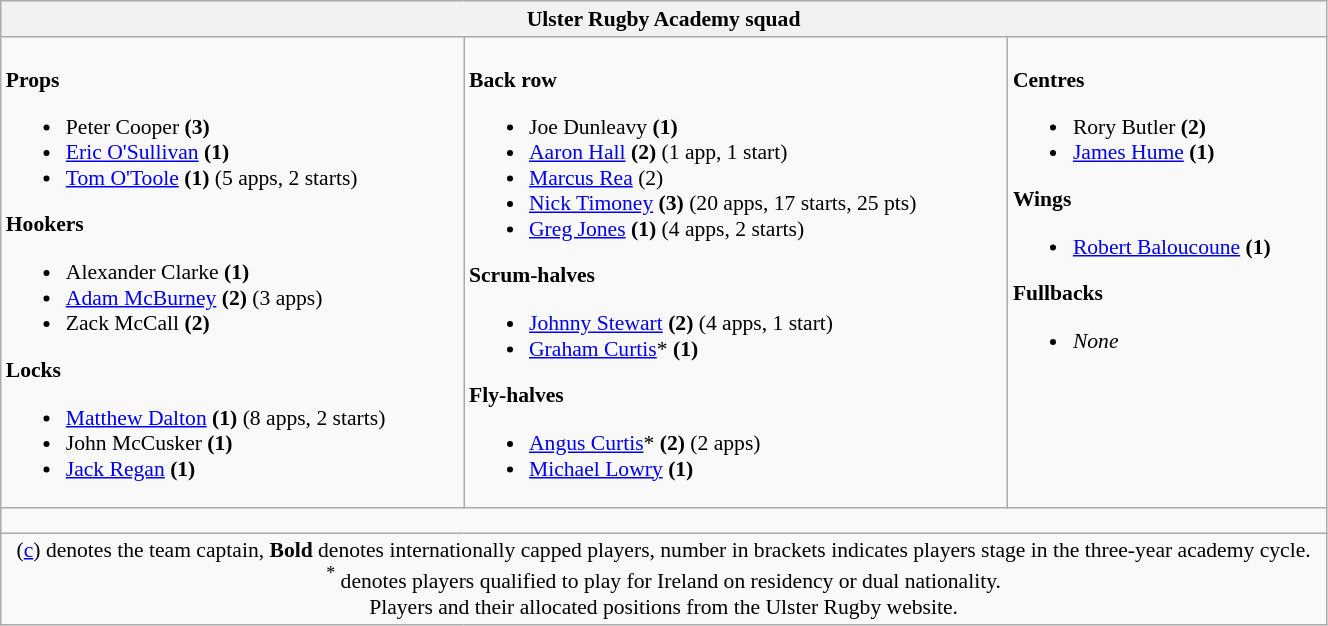<table class="wikitable" style="text-align:left; font-size:90%; width:70%">
<tr>
<th colspan="100%">Ulster Rugby Academy squad</th>
</tr>
<tr valign="top">
<td><br><strong>Props</strong><ul><li> Peter Cooper <strong>(3)</strong></li><li> <a href='#'>Eric O'Sullivan</a> <strong>(1)</strong></li><li> <a href='#'>Tom O'Toole</a> <strong>(1)</strong> (5 apps, 2 starts)</li></ul><strong>Hookers</strong><ul><li> Alexander Clarke <strong>(1)</strong></li><li> <a href='#'>Adam McBurney</a> <strong>(2)</strong> (3 apps)</li><li> Zack McCall <strong>(2)</strong></li></ul><strong>Locks</strong><ul><li> <a href='#'>Matthew Dalton</a> <strong>(1)</strong> (8 apps, 2 starts)</li><li> John McCusker <strong>(1)</strong></li><li> <a href='#'>Jack Regan</a> <strong>(1)</strong></li></ul></td>
<td><br><strong>Back row</strong><ul><li> Joe Dunleavy <strong>(1)</strong></li><li> <a href='#'>Aaron Hall</a> <strong>(2)</strong> (1 app, 1 start)</li><li> <a href='#'>Marcus Rea</a> (2)</li><li> <a href='#'>Nick Timoney</a> <strong>(3)</strong> (20 apps, 17 starts, 25 pts)</li><li> <a href='#'>Greg Jones</a> <strong>(1)</strong> (4 apps, 2 starts)</li></ul><strong>Scrum-halves</strong><ul><li> <a href='#'>Johnny Stewart</a> <strong>(2)</strong> (4 apps, 1 start)</li><li> <a href='#'>Graham Curtis</a>* <strong>(1)</strong></li></ul><strong>Fly-halves</strong><ul><li> <a href='#'>Angus Curtis</a>* <strong>(2)</strong> (2 apps)</li><li> <a href='#'>Michael Lowry</a> <strong>(1)</strong></li></ul></td>
<td><br><strong>Centres</strong><ul><li> Rory Butler <strong>(2)</strong></li><li> <a href='#'>James Hume</a> <strong>(1)</strong></li></ul><strong>Wings</strong><ul><li> <a href='#'>Robert Baloucoune</a> <strong>(1)</strong></li></ul><strong>Fullbacks</strong><ul><li><em>None</em></li></ul></td>
</tr>
<tr>
<td colspan="100%" style="height: 10px;"></td>
</tr>
<tr>
<td colspan="100%" style="text-align:center;">(<a href='#'>c</a>) denotes the team captain, <strong>Bold</strong> denotes internationally capped players, number in brackets indicates players stage in the three-year academy cycle. <br> <sup>*</sup> denotes players qualified to play for Ireland on residency or dual nationality. <br> Players and their allocated positions from the Ulster Rugby website.</td>
</tr>
</table>
